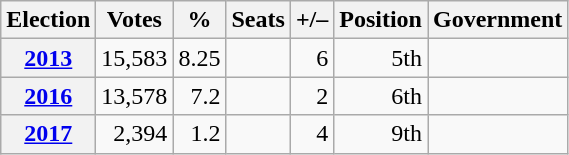<table class=wikitable style="text-align: right;">
<tr>
<th>Election</th>
<th>Votes</th>
<th>%</th>
<th>Seats</th>
<th>+/–</th>
<th>Position</th>
<th>Government</th>
</tr>
<tr>
<th><a href='#'>2013</a></th>
<td>15,583</td>
<td>8.25</td>
<td></td>
<td> 6</td>
<td> 5th</td>
<td></td>
</tr>
<tr>
<th><a href='#'>2016</a></th>
<td>13,578</td>
<td>7.2</td>
<td></td>
<td> 2</td>
<td> 6th</td>
<td></td>
</tr>
<tr>
<th><a href='#'>2017</a></th>
<td>2,394</td>
<td>1.2</td>
<td></td>
<td> 4</td>
<td> 9th</td>
<td></td>
</tr>
</table>
